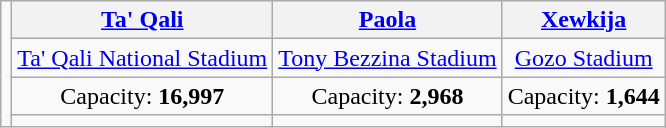<table class="wikitable" style="text-align:center">
<tr>
<td rowspan="4"></td>
<th><a href='#'>Ta' Qali</a></th>
<th><a href='#'>Paola</a></th>
<th><a href='#'>Xewkija</a></th>
</tr>
<tr>
<td><a href='#'>Ta' Qali National Stadium</a></td>
<td><a href='#'>Tony Bezzina Stadium</a></td>
<td><a href='#'>Gozo Stadium</a></td>
</tr>
<tr>
<td>Capacity: <strong>16,997</strong></td>
<td>Capacity: <strong>2,968</strong></td>
<td>Capacity: <strong>1,644</strong></td>
</tr>
<tr>
<td></td>
<td></td>
<td></td>
</tr>
</table>
